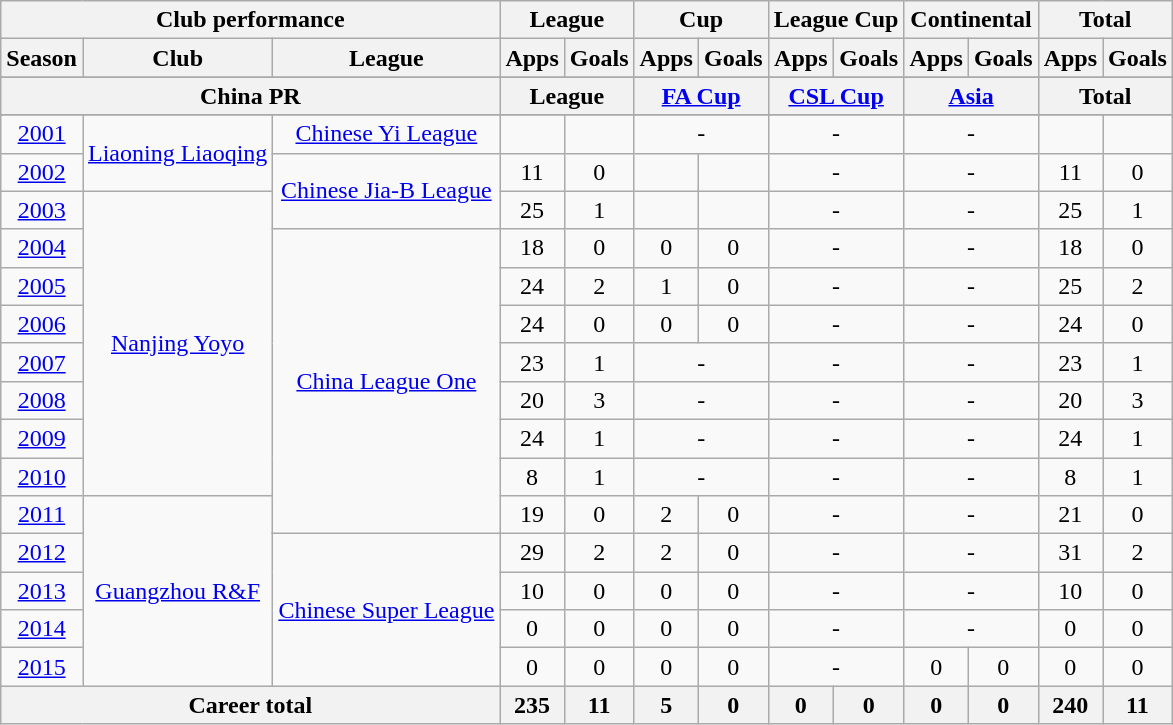<table class="wikitable" style="text-align:center">
<tr>
<th colspan=3>Club performance</th>
<th colspan=2>League</th>
<th colspan=2>Cup</th>
<th colspan=2>League Cup</th>
<th colspan=2>Continental</th>
<th colspan=2>Total</th>
</tr>
<tr>
<th>Season</th>
<th>Club</th>
<th>League</th>
<th>Apps</th>
<th>Goals</th>
<th>Apps</th>
<th>Goals</th>
<th>Apps</th>
<th>Goals</th>
<th>Apps</th>
<th>Goals</th>
<th>Apps</th>
<th>Goals</th>
</tr>
<tr>
</tr>
<tr>
<th colspan=3>China PR</th>
<th colspan=2>League</th>
<th colspan=2><a href='#'>FA Cup</a></th>
<th colspan=2><a href='#'>CSL Cup</a></th>
<th colspan=2><a href='#'>Asia</a></th>
<th colspan=2>Total</th>
</tr>
<tr>
</tr>
<tr>
<td><a href='#'>2001</a></td>
<td rowspan="2"><a href='#'>Liaoning Liaoqing</a></td>
<td rowspan="1"><a href='#'>Chinese Yi League</a></td>
<td></td>
<td></td>
<td colspan="2">-</td>
<td colspan="2">-</td>
<td colspan="2">-</td>
<td></td>
<td></td>
</tr>
<tr>
<td><a href='#'>2002</a></td>
<td rowspan="2"><a href='#'>Chinese Jia-B League</a></td>
<td>11</td>
<td>0</td>
<td></td>
<td></td>
<td colspan="2">-</td>
<td colspan="2">-</td>
<td>11</td>
<td>0</td>
</tr>
<tr>
<td><a href='#'>2003</a></td>
<td rowspan="8"><a href='#'>Nanjing Yoyo</a></td>
<td>25</td>
<td>1</td>
<td></td>
<td></td>
<td colspan="2">-</td>
<td colspan="2">-</td>
<td>25</td>
<td>1</td>
</tr>
<tr>
<td><a href='#'>2004</a></td>
<td rowspan="8"><a href='#'>China League One</a></td>
<td>18</td>
<td>0</td>
<td>0</td>
<td>0</td>
<td colspan="2">-</td>
<td colspan="2">-</td>
<td>18</td>
<td>0</td>
</tr>
<tr>
<td><a href='#'>2005</a></td>
<td>24</td>
<td>2</td>
<td>1</td>
<td>0</td>
<td colspan="2">-</td>
<td colspan="2">-</td>
<td>25</td>
<td>2</td>
</tr>
<tr>
<td><a href='#'>2006</a></td>
<td>24</td>
<td>0</td>
<td>0</td>
<td>0</td>
<td colspan="2">-</td>
<td colspan="2">-</td>
<td>24</td>
<td>0</td>
</tr>
<tr>
<td><a href='#'>2007</a></td>
<td>23</td>
<td>1</td>
<td colspan="2">-</td>
<td colspan="2">-</td>
<td colspan="2">-</td>
<td>23</td>
<td>1</td>
</tr>
<tr>
<td><a href='#'>2008</a></td>
<td>20</td>
<td>3</td>
<td colspan="2">-</td>
<td colspan="2">-</td>
<td colspan="2">-</td>
<td>20</td>
<td>3</td>
</tr>
<tr>
<td><a href='#'>2009</a></td>
<td>24</td>
<td>1</td>
<td colspan="2">-</td>
<td colspan="2">-</td>
<td colspan="2">-</td>
<td>24</td>
<td>1</td>
</tr>
<tr>
<td><a href='#'>2010</a></td>
<td>8</td>
<td>1</td>
<td colspan="2">-</td>
<td colspan="2">-</td>
<td colspan="2">-</td>
<td>8</td>
<td>1</td>
</tr>
<tr>
<td><a href='#'>2011</a></td>
<td rowspan="5"><a href='#'>Guangzhou R&F</a></td>
<td>19</td>
<td>0</td>
<td>2</td>
<td>0</td>
<td colspan="2">-</td>
<td colspan="2">-</td>
<td>21</td>
<td>0</td>
</tr>
<tr>
<td><a href='#'>2012</a></td>
<td rowspan="4"><a href='#'>Chinese Super League</a></td>
<td>29</td>
<td>2</td>
<td>2</td>
<td>0</td>
<td colspan="2">-</td>
<td colspan="2">-</td>
<td>31</td>
<td>2</td>
</tr>
<tr>
<td><a href='#'>2013</a></td>
<td>10</td>
<td>0</td>
<td>0</td>
<td>0</td>
<td colspan="2">-</td>
<td colspan="2">-</td>
<td>10</td>
<td>0</td>
</tr>
<tr>
<td><a href='#'>2014</a></td>
<td>0</td>
<td>0</td>
<td>0</td>
<td>0</td>
<td colspan="2">-</td>
<td colspan="2">-</td>
<td>0</td>
<td>0</td>
</tr>
<tr>
<td><a href='#'>2015</a></td>
<td>0</td>
<td>0</td>
<td>0</td>
<td>0</td>
<td colspan="2">-</td>
<td>0</td>
<td>0</td>
<td>0</td>
<td>0</td>
</tr>
<tr>
<th colspan=3>Career total</th>
<th>235</th>
<th>11</th>
<th>5</th>
<th>0</th>
<th>0</th>
<th>0</th>
<th>0</th>
<th>0</th>
<th>240</th>
<th>11</th>
</tr>
</table>
